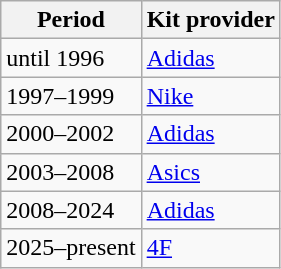<table class="wikitable" style="text-align: left">
<tr>
<th>Period</th>
<th>Kit provider</th>
</tr>
<tr>
<td>until 1996</td>
<td><a href='#'>Adidas</a></td>
</tr>
<tr>
<td>1997–1999</td>
<td><a href='#'>Nike</a></td>
</tr>
<tr>
<td>2000–2002</td>
<td><a href='#'>Adidas</a></td>
</tr>
<tr>
<td>2003–2008</td>
<td><a href='#'>Asics</a></td>
</tr>
<tr>
<td>2008–2024</td>
<td><a href='#'>Adidas</a></td>
</tr>
<tr>
<td>2025–present</td>
<td><a href='#'>4F</a></td>
</tr>
</table>
